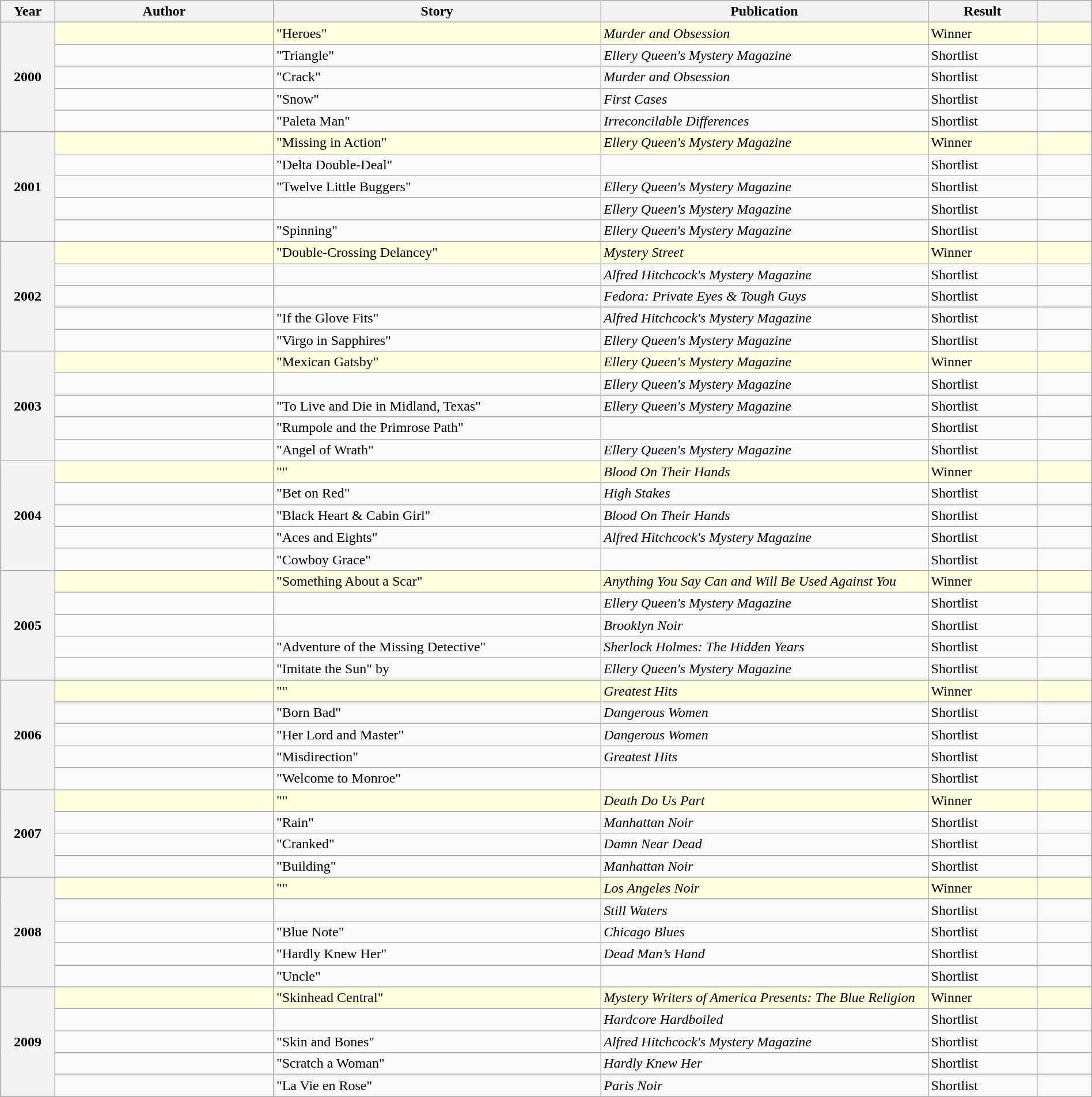<table class="wikitable sortable mw-collapsible" style="width:100%">
<tr>
<th scope="col" width="5%">Year</th>
<th scope="col" width="20%">Author</th>
<th scope="col" width="30%">Story</th>
<th scope="col" width="30%">Publication</th>
<th scope="col" width="10%">Result</th>
<th scope="col" width="5%"></th>
</tr>
<tr style="background:lightyellow;">
<th rowspan="5">2000</th>
<td></td>
<td>"Heroes"</td>
<td><em>Murder and Obsession</em></td>
<td>Winner</td>
<td></td>
</tr>
<tr>
<td></td>
<td>"Triangle"</td>
<td><em>Ellery Queen's Mystery Magazine</em></td>
<td>Shortlist</td>
<td></td>
</tr>
<tr>
<td></td>
<td>"Crack"</td>
<td><em>Murder and Obsession</em></td>
<td>Shortlist</td>
<td></td>
</tr>
<tr>
<td></td>
<td>"Snow"</td>
<td><em>First Cases</em></td>
<td>Shortlist</td>
<td></td>
</tr>
<tr>
<td></td>
<td>"Paleta Man"</td>
<td><em>Irreconcilable Differences</em></td>
<td>Shortlist</td>
<td></td>
</tr>
<tr style="background:lightyellow;">
<th rowspan="5">2001</th>
<td></td>
<td>"Missing in Action"</td>
<td><em>Ellery Queen's Mystery Magazine</em></td>
<td>Winner</td>
<td></td>
</tr>
<tr>
<td></td>
<td>"Delta Double-Deal"</td>
<td></td>
<td>Shortlist</td>
<td></td>
</tr>
<tr>
<td></td>
<td>"Twelve Little Buggers"</td>
<td><em>Ellery Queen's Mystery Magazine</em></td>
<td>Shortlist</td>
<td></td>
</tr>
<tr>
<td></td>
<td></td>
<td><em>Ellery Queen's Mystery Magazine</em></td>
<td>Shortlist</td>
<td></td>
</tr>
<tr>
<td></td>
<td>"Spinning"</td>
<td><em>Ellery Queen's Mystery Magazine</em></td>
<td>Shortlist</td>
<td></td>
</tr>
<tr style="background:lightyellow;">
<th rowspan="5">2002</th>
<td></td>
<td>"Double-Crossing Delancey"</td>
<td><em>Mystery Street</em></td>
<td>Winner</td>
<td></td>
</tr>
<tr>
<td></td>
<td></td>
<td><em>Alfred Hitchcock's Mystery Magazine</em></td>
<td>Shortlist</td>
<td></td>
</tr>
<tr>
<td></td>
<td></td>
<td><em>Fedora: Private Eyes & Tough Guys</em></td>
<td>Shortlist</td>
<td></td>
</tr>
<tr>
<td></td>
<td>"If the Glove Fits"</td>
<td><em>Alfred Hitchcock's Mystery Magazine</em></td>
<td>Shortlist</td>
<td></td>
</tr>
<tr>
<td></td>
<td>"Virgo in Sapphires"</td>
<td><em>Ellery Queen's Mystery Magazine</em></td>
<td>Shortlist</td>
<td></td>
</tr>
<tr style="background:lightyellow;">
<th rowspan="5">2003</th>
<td></td>
<td>"Mexican Gatsby"</td>
<td><em>Ellery Queen's Mystery Magazine</em></td>
<td>Winner</td>
<td></td>
</tr>
<tr>
<td></td>
<td></td>
<td><em>Ellery Queen's Mystery Magazine</em></td>
<td>Shortlist</td>
<td></td>
</tr>
<tr>
<td></td>
<td>"To Live and Die in Midland, Texas"</td>
<td><em>Ellery Queen's Mystery Magazine</em></td>
<td>Shortlist</td>
<td></td>
</tr>
<tr>
<td></td>
<td>"Rumpole and the Primrose Path"</td>
<td></td>
<td>Shortlist</td>
<td></td>
</tr>
<tr>
<td></td>
<td>"Angel of Wrath"</td>
<td><em>Ellery Queen's Mystery Magazine</em></td>
<td>Shortlist</td>
<td></td>
</tr>
<tr style="background:lightyellow;">
<th rowspan="5">2004</th>
<td></td>
<td>""</td>
<td><em>Blood On Their Hands</em></td>
<td>Winner</td>
<td></td>
</tr>
<tr>
<td></td>
<td>"Bet on Red"</td>
<td><em>High Stakes</em></td>
<td>Shortlist</td>
<td></td>
</tr>
<tr>
<td></td>
<td>"Black Heart & Cabin Girl"</td>
<td><em>Blood On Their Hands</em></td>
<td>Shortlist</td>
<td></td>
</tr>
<tr>
<td></td>
<td>"Aces and Eights"</td>
<td><em>Alfred Hitchcock's Mystery Magazine</em></td>
<td>Shortlist</td>
<td></td>
</tr>
<tr>
<td></td>
<td>"Cowboy Grace"</td>
<td></td>
<td>Shortlist</td>
<td></td>
</tr>
<tr style="background:lightyellow;">
<th rowspan="5">2005</th>
<td></td>
<td>"Something About a Scar"</td>
<td><em>Anything You Say Can and Will Be Used Against You</em></td>
<td>Winner</td>
<td></td>
</tr>
<tr>
<td></td>
<td></td>
<td><em>Ellery Queen's Mystery Magazine</em></td>
<td>Shortlist</td>
<td></td>
</tr>
<tr>
<td></td>
<td></td>
<td><em>Brooklyn Noir</em></td>
<td>Shortlist</td>
<td></td>
</tr>
<tr>
<td></td>
<td>"Adventure of the Missing Detective"</td>
<td><em>Sherlock Holmes: The Hidden Years</em></td>
<td>Shortlist</td>
<td></td>
</tr>
<tr>
<td></td>
<td>"Imitate the Sun" by</td>
<td><em>Ellery Queen's Mystery Magazine</em></td>
<td>Shortlist</td>
<td></td>
</tr>
<tr style="background:lightyellow;">
<th rowspan="5">2006</th>
<td></td>
<td>""</td>
<td><em>Greatest Hits</em></td>
<td>Winner</td>
<td></td>
</tr>
<tr>
<td></td>
<td>"Born Bad"</td>
<td><em>Dangerous Women</em></td>
<td>Shortlist</td>
<td></td>
</tr>
<tr>
<td></td>
<td>"Her Lord and Master"</td>
<td><em>Dangerous Women</em></td>
<td>Shortlist</td>
<td></td>
</tr>
<tr>
<td></td>
<td>"Misdirection"</td>
<td><em>Greatest Hits</em></td>
<td>Shortlist</td>
<td></td>
</tr>
<tr>
<td></td>
<td>"Welcome to Monroe"</td>
<td></td>
<td>Shortlist</td>
<td></td>
</tr>
<tr style="background:lightyellow;">
<th rowspan="4">2007</th>
<td></td>
<td>""</td>
<td><em>Death Do Us Part</em></td>
<td>Winner</td>
<td></td>
</tr>
<tr>
<td></td>
<td>"Rain"</td>
<td><em>Manhattan Noir</em></td>
<td>Shortlist</td>
<td></td>
</tr>
<tr>
<td></td>
<td>"Cranked"</td>
<td><em>Damn Near Dead</em></td>
<td>Shortlist</td>
<td></td>
</tr>
<tr>
<td></td>
<td>"Building"</td>
<td><em>Manhattan Noir</em></td>
<td>Shortlist</td>
<td></td>
</tr>
<tr style="background:lightyellow;">
<th rowspan="5">2008</th>
<td></td>
<td>""</td>
<td><em>Los Angeles Noir</em></td>
<td>Winner</td>
<td></td>
</tr>
<tr>
<td></td>
<td></td>
<td><em>Still Waters</em></td>
<td>Shortlist</td>
<td></td>
</tr>
<tr>
<td></td>
<td>"Blue Note"</td>
<td><em>Chicago Blues</em></td>
<td>Shortlist</td>
<td></td>
</tr>
<tr>
<td></td>
<td>"Hardly Knew Her"</td>
<td><em>Dead Man’s Hand</em></td>
<td>Shortlist</td>
<td></td>
</tr>
<tr>
<td></td>
<td>"Uncle"</td>
<td></td>
<td>Shortlist</td>
<td></td>
</tr>
<tr style="background:lightyellow;">
<th rowspan="5">2009</th>
<td></td>
<td>"Skinhead Central"</td>
<td><em>Mystery Writers of America Presents: The Blue Religion</em></td>
<td>Winner</td>
<td></td>
</tr>
<tr>
<td></td>
<td></td>
<td><em>Hardcore Hardboiled</em></td>
<td>Shortlist</td>
<td></td>
</tr>
<tr>
<td></td>
<td>"Skin and Bones"</td>
<td><em>Alfred Hitchcock's Mystery Magazine</em></td>
<td>Shortlist</td>
<td></td>
</tr>
<tr>
<td></td>
<td>"Scratch a Woman"</td>
<td><em>Hardly Knew Her</em></td>
<td>Shortlist</td>
<td></td>
</tr>
<tr>
<td></td>
<td>"La Vie en Rose"</td>
<td><em>Paris Noir</em></td>
<td>Shortlist</td>
<td></td>
</tr>
</table>
